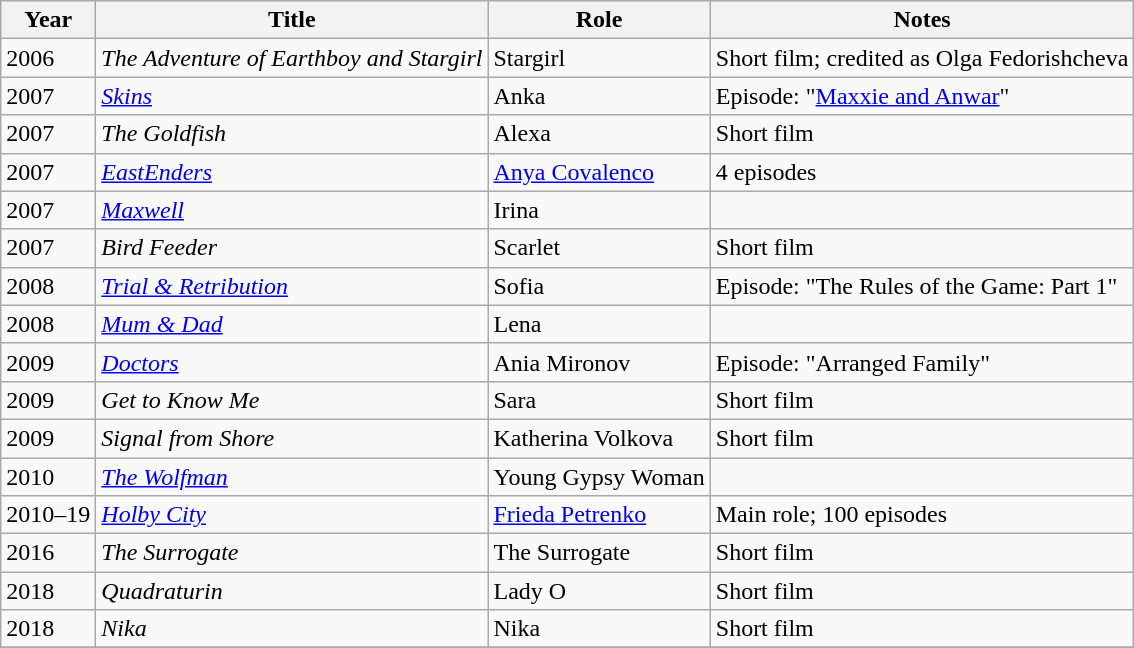<table class="wikitable sortable">
<tr>
<th>Year</th>
<th>Title</th>
<th>Role</th>
<th class="unsortable">Notes</th>
</tr>
<tr>
<td>2006</td>
<td><em>The Adventure of Earthboy and Stargirl</em></td>
<td>Stargirl</td>
<td>Short film; credited as Olga Fedorishcheva</td>
</tr>
<tr>
<td>2007</td>
<td><em><a href='#'>Skins</a></em></td>
<td>Anka</td>
<td>Episode: "<a href='#'>Maxxie and Anwar</a>"</td>
</tr>
<tr>
<td>2007</td>
<td><em>The Goldfish</em></td>
<td>Alexa</td>
<td>Short film</td>
</tr>
<tr>
<td>2007</td>
<td><em><a href='#'>EastEnders</a></em></td>
<td><a href='#'>Anya Covalenco</a></td>
<td>4 episodes</td>
</tr>
<tr>
<td>2007</td>
<td><em><a href='#'>Maxwell</a></em></td>
<td>Irina</td>
<td></td>
</tr>
<tr>
<td>2007</td>
<td><em>Bird Feeder</em></td>
<td>Scarlet</td>
<td>Short film</td>
</tr>
<tr>
<td>2008</td>
<td><em><a href='#'>Trial & Retribution</a></em></td>
<td>Sofia</td>
<td>Episode: "The Rules of the Game: Part 1"</td>
</tr>
<tr>
<td>2008</td>
<td><em><a href='#'>Mum & Dad</a></em></td>
<td>Lena</td>
<td></td>
</tr>
<tr>
<td>2009</td>
<td><em><a href='#'>Doctors</a></em></td>
<td>Ania Mironov</td>
<td>Episode: "Arranged Family"</td>
</tr>
<tr>
<td>2009</td>
<td><em>Get to Know Me</em></td>
<td>Sara</td>
<td>Short film</td>
</tr>
<tr>
<td>2009</td>
<td><em>Signal from Shore</em></td>
<td>Katherina Volkova</td>
<td>Short film</td>
</tr>
<tr>
<td>2010</td>
<td><em><a href='#'>The Wolfman</a></em></td>
<td>Young Gypsy Woman</td>
<td></td>
</tr>
<tr>
<td>2010–19</td>
<td><em><a href='#'>Holby City</a></em></td>
<td><a href='#'>Frieda Petrenko</a></td>
<td>Main role; 100 episodes</td>
</tr>
<tr>
<td>2016</td>
<td><em>The Surrogate</em></td>
<td>The Surrogate</td>
<td>Short film</td>
</tr>
<tr>
<td>2018</td>
<td><em>Quadraturin</em></td>
<td>Lady O</td>
<td>Short film</td>
</tr>
<tr>
<td>2018</td>
<td><em>Nika</em></td>
<td>Nika</td>
<td>Short film</td>
</tr>
<tr>
</tr>
</table>
